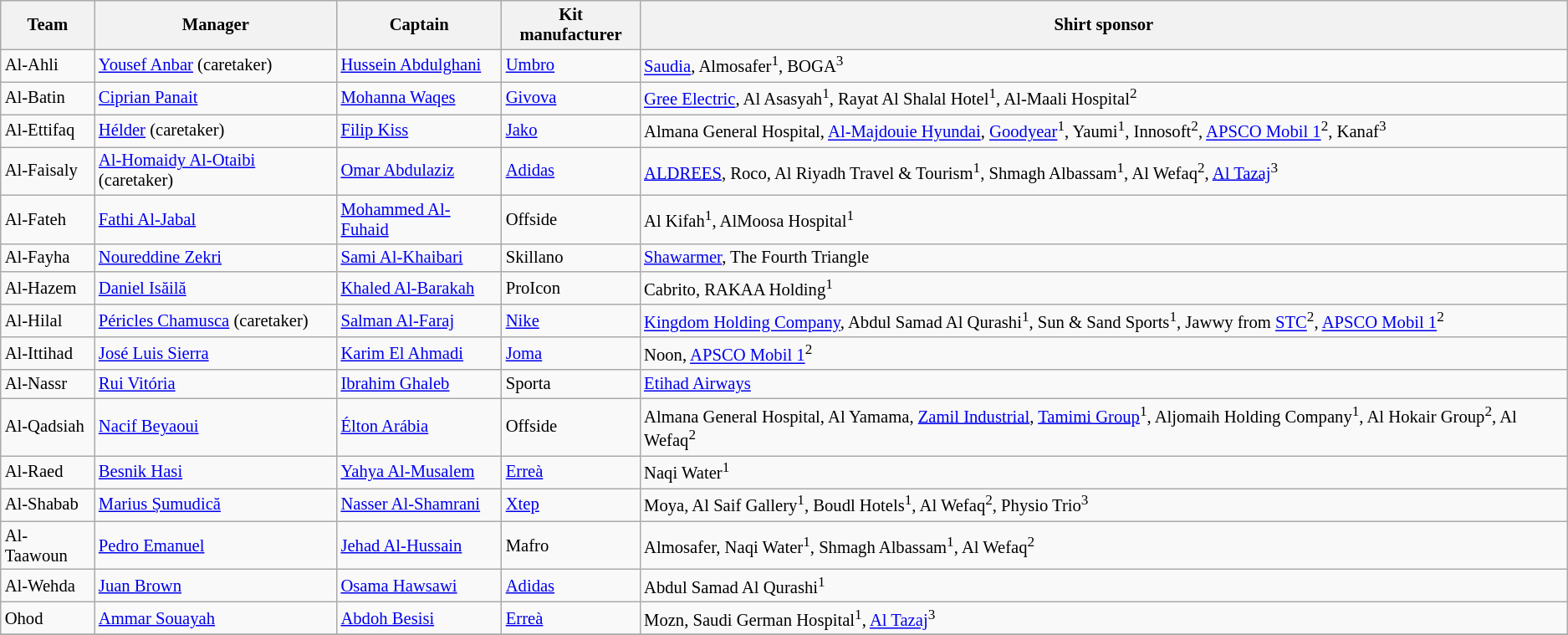<table class="wikitable sortable" style="text-align: left; font-size:86%">
<tr>
<th>Team</th>
<th>Manager</th>
<th>Captain</th>
<th>Kit manufacturer</th>
<th>Shirt sponsor</th>
</tr>
<tr>
<td>Al-Ahli</td>
<td> <a href='#'>Yousef Anbar</a> (caretaker)</td>
<td> <a href='#'>Hussein Abdulghani</a></td>
<td><a href='#'>Umbro</a></td>
<td><a href='#'>Saudia</a>, Almosafer<sup>1</sup>, BOGA<sup>3</sup></td>
</tr>
<tr>
<td>Al-Batin</td>
<td> <a href='#'>Ciprian Panait</a></td>
<td> <a href='#'>Mohanna Waqes</a></td>
<td><a href='#'>Givova</a></td>
<td><a href='#'>Gree Electric</a>, Al Asasyah<sup>1</sup>, Rayat Al Shalal Hotel<sup>1</sup>, Al-Maali Hospital<sup>2</sup></td>
</tr>
<tr>
<td>Al-Ettifaq</td>
<td> <a href='#'>Hélder</a> (caretaker)</td>
<td> <a href='#'>Filip Kiss</a></td>
<td><a href='#'>Jako</a></td>
<td>Almana General Hospital, <a href='#'>Al-Majdouie Hyundai</a>, <a href='#'>Goodyear</a><sup>1</sup>, Yaumi<sup>1</sup>, Innosoft<sup>2</sup>, <a href='#'>APSCO Mobil 1</a><sup>2</sup>, Kanaf<sup>3</sup></td>
</tr>
<tr>
<td>Al-Faisaly</td>
<td> <a href='#'>Al-Homaidy Al-Otaibi</a> (caretaker)</td>
<td> <a href='#'>Omar Abdulaziz</a></td>
<td><a href='#'>Adidas</a></td>
<td><a href='#'>ALDREES</a>, Roco, Al Riyadh Travel & Tourism<sup>1</sup>, Shmagh Albassam<sup>1</sup>, Al Wefaq<sup>2</sup>, <a href='#'>Al Tazaj</a><sup>3</sup></td>
</tr>
<tr>
<td>Al-Fateh</td>
<td> <a href='#'>Fathi Al-Jabal</a></td>
<td> <a href='#'>Mohammed Al-Fuhaid</a></td>
<td>Offside</td>
<td>Al Kifah<sup>1</sup>, AlMoosa Hospital<sup>1</sup></td>
</tr>
<tr>
<td>Al-Fayha</td>
<td> <a href='#'>Noureddine Zekri</a></td>
<td> <a href='#'>Sami Al-Khaibari</a></td>
<td>Skillano</td>
<td><a href='#'>Shawarmer</a>, The Fourth Triangle</td>
</tr>
<tr>
<td>Al-Hazem</td>
<td> <a href='#'>Daniel Isăilă</a></td>
<td> <a href='#'>Khaled Al-Barakah</a></td>
<td>ProIcon</td>
<td>Cabrito, RAKAA Holding<sup>1</sup></td>
</tr>
<tr>
<td>Al-Hilal</td>
<td> <a href='#'>Péricles Chamusca</a> (caretaker)</td>
<td> <a href='#'>Salman Al-Faraj</a></td>
<td><a href='#'>Nike</a></td>
<td><a href='#'>Kingdom Holding Company</a>, Abdul Samad Al Qurashi<sup>1</sup>, Sun & Sand Sports<sup>1</sup>, Jawwy from <a href='#'>STC</a><sup>2</sup>, <a href='#'>APSCO Mobil 1</a><sup>2</sup></td>
</tr>
<tr>
<td>Al-Ittihad</td>
<td> <a href='#'>José Luis Sierra</a></td>
<td> <a href='#'>Karim El Ahmadi</a></td>
<td><a href='#'>Joma</a></td>
<td>Noon, <a href='#'>APSCO Mobil 1</a><sup>2</sup></td>
</tr>
<tr>
<td>Al-Nassr</td>
<td> <a href='#'>Rui Vitória</a></td>
<td> <a href='#'>Ibrahim Ghaleb</a></td>
<td>Sporta</td>
<td><a href='#'>Etihad Airways</a></td>
</tr>
<tr>
<td>Al-Qadsiah</td>
<td> <a href='#'>Nacif Beyaoui</a></td>
<td> <a href='#'>Élton Arábia</a></td>
<td>Offside</td>
<td>Almana General Hospital, Al Yamama, <a href='#'>Zamil Industrial</a>, <a href='#'>Tamimi Group</a><sup>1</sup>, Aljomaih Holding Company<sup>1</sup>, Al Hokair Group<sup>2</sup>, Al Wefaq<sup>2</sup></td>
</tr>
<tr>
<td>Al-Raed</td>
<td> <a href='#'>Besnik Hasi</a></td>
<td> <a href='#'>Yahya Al-Musalem</a></td>
<td><a href='#'>Erreà</a></td>
<td>Naqi Water<sup>1</sup></td>
</tr>
<tr>
<td>Al-Shabab</td>
<td> <a href='#'>Marius Șumudică</a></td>
<td> <a href='#'>Nasser Al-Shamrani</a></td>
<td><a href='#'>Xtep</a></td>
<td>Moya, Al Saif Gallery<sup>1</sup>, Boudl Hotels<sup>1</sup>, Al Wefaq<sup>2</sup>, Physio Trio<sup>3</sup></td>
</tr>
<tr>
<td>Al-Taawoun</td>
<td> <a href='#'>Pedro Emanuel</a></td>
<td> <a href='#'>Jehad Al-Hussain</a></td>
<td>Mafro</td>
<td>Almosafer, Naqi Water<sup>1</sup>, Shmagh Albassam<sup>1</sup>, Al Wefaq<sup>2</sup></td>
</tr>
<tr>
<td>Al-Wehda</td>
<td> <a href='#'>Juan Brown</a></td>
<td> <a href='#'>Osama Hawsawi</a></td>
<td><a href='#'>Adidas</a></td>
<td>Abdul Samad Al Qurashi<sup>1</sup></td>
</tr>
<tr>
<td>Ohod</td>
<td> <a href='#'>Ammar Souayah</a></td>
<td> <a href='#'>Abdoh Besisi</a></td>
<td><a href='#'>Erreà</a></td>
<td>Mozn, Saudi German Hospital<sup>1</sup>, <a href='#'>Al Tazaj</a><sup>3</sup></td>
</tr>
<tr>
</tr>
</table>
